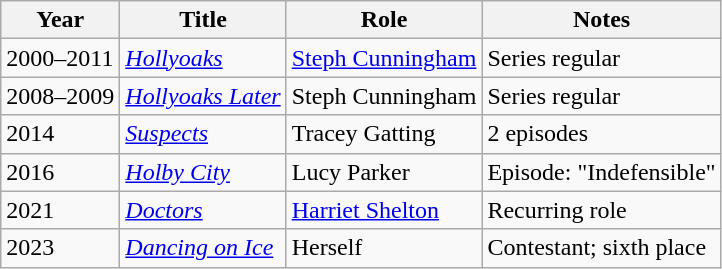<table class="wikitable">
<tr>
<th>Year</th>
<th>Title</th>
<th>Role</th>
<th>Notes</th>
</tr>
<tr>
<td>2000–2011</td>
<td><em><a href='#'>Hollyoaks</a></em></td>
<td><a href='#'>Steph Cunningham</a></td>
<td>Series regular</td>
</tr>
<tr>
<td>2008–2009</td>
<td><em><a href='#'>Hollyoaks Later</a></em></td>
<td>Steph Cunningham</td>
<td>Series regular</td>
</tr>
<tr>
<td>2014</td>
<td><em><a href='#'>Suspects</a></em></td>
<td>Tracey Gatting</td>
<td>2 episodes</td>
</tr>
<tr>
<td>2016</td>
<td><em><a href='#'>Holby City</a></em></td>
<td>Lucy Parker</td>
<td>Episode: "Indefensible"</td>
</tr>
<tr>
<td>2021</td>
<td><em><a href='#'>Doctors</a></em></td>
<td><a href='#'>Harriet Shelton</a></td>
<td>Recurring role</td>
</tr>
<tr>
<td>2023</td>
<td><em><a href='#'>Dancing on Ice</a></em></td>
<td>Herself</td>
<td>Contestant; sixth place</td>
</tr>
</table>
